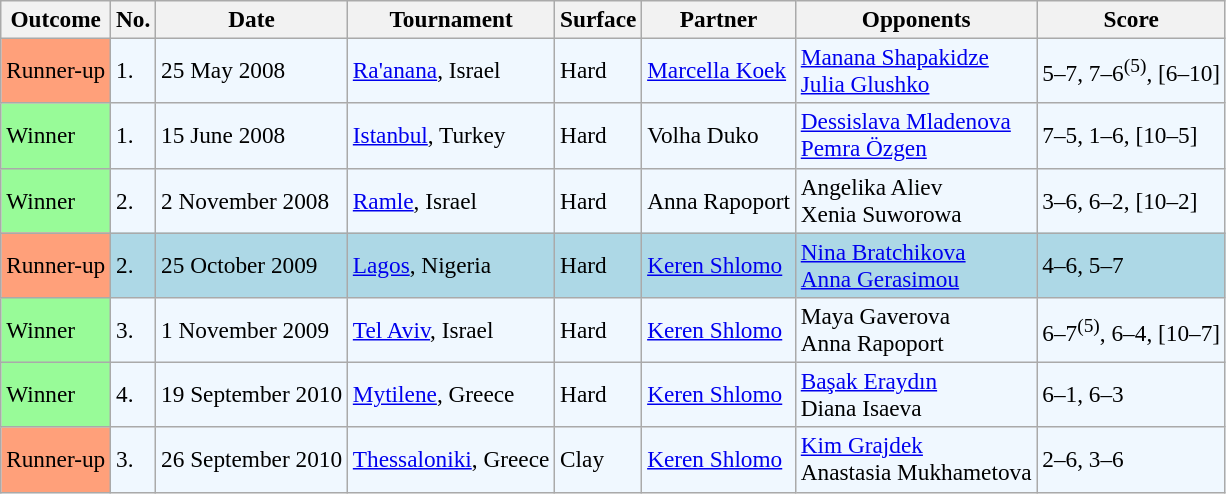<table class="sortable wikitable" style=font-size:97%>
<tr>
<th>Outcome</th>
<th>No.</th>
<th>Date</th>
<th>Tournament</th>
<th>Surface</th>
<th>Partner</th>
<th>Opponents</th>
<th>Score</th>
</tr>
<tr style="background:#f0f8ff;">
<td style="background:#ffa07a;">Runner-up</td>
<td>1.</td>
<td>25 May 2008</td>
<td><a href='#'>Ra'anana</a>, Israel</td>
<td>Hard</td>
<td> <a href='#'>Marcella Koek</a></td>
<td> <a href='#'>Manana Shapakidze</a> <br>  <a href='#'>Julia Glushko</a></td>
<td>5–7, 7–6<sup>(5)</sup>, [6–10]</td>
</tr>
<tr bgcolor="#f0f8ff">
<td bgcolor="98FB98">Winner</td>
<td>1.</td>
<td>15 June 2008</td>
<td><a href='#'>Istanbul</a>, Turkey</td>
<td>Hard</td>
<td> Volha Duko</td>
<td> <a href='#'>Dessislava Mladenova</a><br> <a href='#'>Pemra Özgen</a></td>
<td>7–5, 1–6, [10–5]</td>
</tr>
<tr style="background:#f0f8ff;">
<td style="background:#98fb98;">Winner</td>
<td>2.</td>
<td>2 November 2008</td>
<td><a href='#'>Ramle</a>, Israel</td>
<td>Hard</td>
<td> Anna Rapoport</td>
<td> Angelika Aliev <br>  Xenia Suworowa</td>
<td>3–6, 6–2, [10–2]</td>
</tr>
<tr style="background:lightblue;">
<td style="background:#ffa07a;">Runner-up</td>
<td>2.</td>
<td>25 October 2009</td>
<td><a href='#'>Lagos</a>, Nigeria</td>
<td>Hard</td>
<td> <a href='#'>Keren Shlomo</a></td>
<td> <a href='#'>Nina Bratchikova</a> <br>  <a href='#'>Anna Gerasimou</a></td>
<td>4–6, 5–7</td>
</tr>
<tr style="background:#f0f8ff;">
<td style="background:#98fb98;">Winner</td>
<td>3.</td>
<td>1 November 2009</td>
<td><a href='#'>Tel Aviv</a>, Israel</td>
<td>Hard</td>
<td> <a href='#'>Keren Shlomo</a></td>
<td> Maya Gaverova <br>  Anna Rapoport</td>
<td>6–7<sup>(5)</sup>, 6–4, [10–7]</td>
</tr>
<tr style="background:#f0f8ff;">
<td style="background:#98fb98;">Winner</td>
<td>4.</td>
<td>19 September 2010</td>
<td><a href='#'>Mytilene</a>, Greece</td>
<td>Hard</td>
<td> <a href='#'>Keren Shlomo</a></td>
<td> <a href='#'>Başak Eraydın</a> <br>  Diana Isaeva</td>
<td>6–1, 6–3</td>
</tr>
<tr style="background:#f0f8ff;">
<td style="background:#ffa07a;">Runner-up</td>
<td>3.</td>
<td>26 September 2010</td>
<td><a href='#'>Thessaloniki</a>, Greece</td>
<td>Clay</td>
<td> <a href='#'>Keren Shlomo</a></td>
<td> <a href='#'>Kim Grajdek</a> <br>  Anastasia Mukhametova</td>
<td>2–6, 3–6</td>
</tr>
</table>
